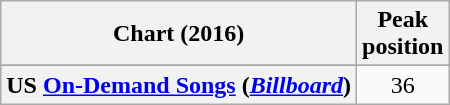<table class="wikitable sortable plainrowheaders" style="text-align:center">
<tr>
<th scope="col">Chart (2016)</th>
<th scope="col">Peak<br>position</th>
</tr>
<tr>
</tr>
<tr>
</tr>
<tr>
<th scope="row">US <a href='#'>On-Demand Songs</a> (<em><a href='#'>Billboard</a></em>)</th>
<td align="center">36</td>
</tr>
</table>
